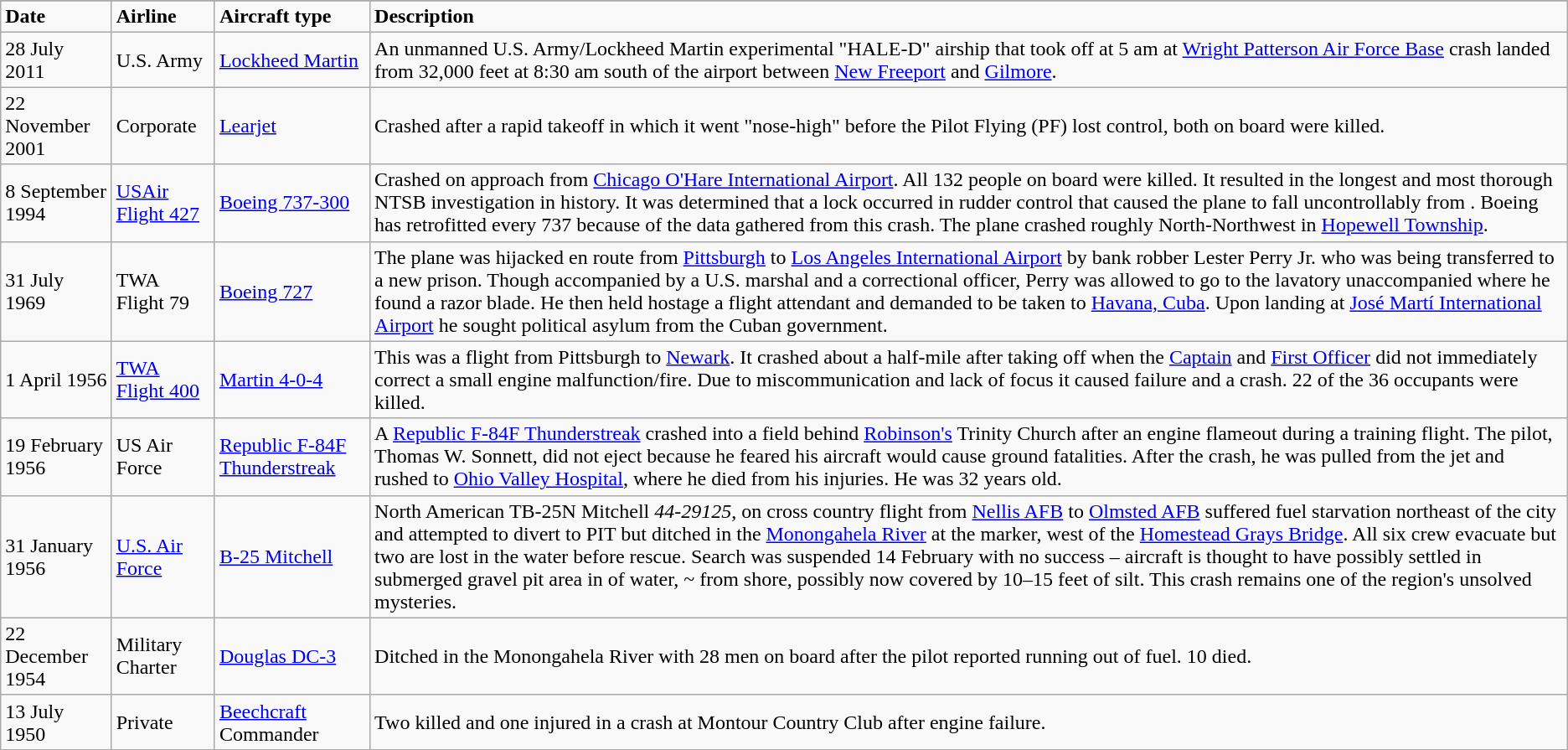<table class="wikitable">
<tr>
</tr>
<tr>
<td><strong>Date</strong></td>
<td><strong>Airline</strong></td>
<td><strong>Aircraft type</strong></td>
<td><strong>Description</strong></td>
</tr>
<tr>
<td>28 July 2011</td>
<td>U.S. Army</td>
<td><a href='#'>Lockheed Martin </a></td>
<td>An unmanned U.S. Army/Lockheed Martin experimental "HALE-D" airship that took off at 5 am at <a href='#'>Wright Patterson Air Force Base</a> crash landed from 32,000 feet at 8:30 am south of the airport between <a href='#'>New Freeport</a> and <a href='#'>Gilmore</a>.</td>
</tr>
<tr>
<td>22 November 2001</td>
<td>Corporate</td>
<td><a href='#'>Learjet</a></td>
<td>Crashed after a rapid takeoff in which it went "nose-high" before the Pilot Flying (PF) lost control, both on board were killed.</td>
</tr>
<tr>
<td>8 September 1994</td>
<td><a href='#'>USAir Flight 427</a></td>
<td><a href='#'>Boeing 737-300</a></td>
<td>Crashed on approach from <a href='#'>Chicago O'Hare International Airport</a>. All 132 people on board were killed. It resulted in the longest and most thorough NTSB investigation in history. It was determined that a lock occurred in rudder control that caused the plane to fall uncontrollably from . Boeing has retrofitted every 737 because of the data gathered from this crash. The plane crashed roughly  North-Northwest in <a href='#'>Hopewell Township</a>.</td>
</tr>
<tr>
<td>31 July 1969</td>
<td>TWA Flight 79</td>
<td><a href='#'>Boeing 727</a></td>
<td>The plane was hijacked en route from <a href='#'>Pittsburgh</a> to <a href='#'>Los Angeles International Airport</a> by bank robber Lester Perry Jr. who was being transferred to a new prison. Though accompanied by a U.S. marshal and a correctional officer, Perry was allowed to go to the lavatory unaccompanied where he found a razor blade. He then held hostage a flight attendant and demanded to be taken to <a href='#'>Havana, Cuba</a>. Upon landing at <a href='#'>José Martí International Airport</a> he sought political asylum from the Cuban government.</td>
</tr>
<tr>
<td>1 April 1956</td>
<td><a href='#'>TWA Flight 400</a></td>
<td><a href='#'>Martin 4-0-4</a></td>
<td>This was a flight from Pittsburgh to <a href='#'>Newark</a>. It crashed about a half-mile after taking off when the <a href='#'>Captain</a> and <a href='#'>First Officer</a> did not immediately correct a small engine malfunction/fire. Due to miscommunication and lack of focus it caused failure and a crash. 22 of the 36 occupants were killed.</td>
</tr>
<tr>
<td>19 February 1956</td>
<td>US Air Force</td>
<td><a href='#'>Republic F-84F Thunderstreak</a></td>
<td>A <a href='#'>Republic F-84F Thunderstreak</a> crashed into a field behind <a href='#'>Robinson's</a> Trinity Church after an engine flameout during a training flight. The pilot, Thomas W. Sonnett, did not eject because he feared his aircraft would cause ground fatalities. After the crash, he was pulled from the jet and rushed to <a href='#'>Ohio Valley Hospital</a>, where he died from his injuries. He was 32 years old.</td>
</tr>
<tr>
<td>31 January 1956</td>
<td><a href='#'>U.S. Air Force</a></td>
<td><a href='#'>B-25 Mitchell</a></td>
<td>North American TB-25N Mitchell <em>44-29125</em>, on cross country flight from <a href='#'>Nellis AFB</a> to <a href='#'>Olmsted AFB</a> suffered fuel starvation northeast of the city and attempted to divert to PIT but ditched in the <a href='#'>Monongahela River</a> at the  marker, west of the <a href='#'>Homestead Grays Bridge</a>. All six crew evacuate but two are lost in the  water before rescue. Search was suspended 14 February with no success – aircraft is thought to have possibly settled in submerged gravel pit area in  of water, ~ from shore, possibly now covered by 10–15 feet of silt. This crash remains one of the region's unsolved mysteries.</td>
</tr>
<tr>
<td>22 December 1954</td>
<td>Military Charter</td>
<td><a href='#'>Douglas DC-3</a></td>
<td>Ditched in the Monongahela River with 28 men on board after the pilot reported running out of fuel. 10 died.</td>
</tr>
<tr>
<td>13 July 1950</td>
<td>Private</td>
<td><a href='#'>Beechcraft</a> Commander</td>
<td>Two killed and one injured in a crash at Montour Country Club after engine failure.</td>
</tr>
</table>
